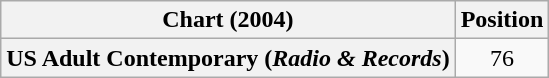<table class="wikitable plainrowheaders" style="text-align:center">
<tr>
<th scope="col">Chart (2004)</th>
<th>Position</th>
</tr>
<tr>
<th scope="row">US Adult Contemporary (<em>Radio & Records</em>)</th>
<td>76</td>
</tr>
</table>
